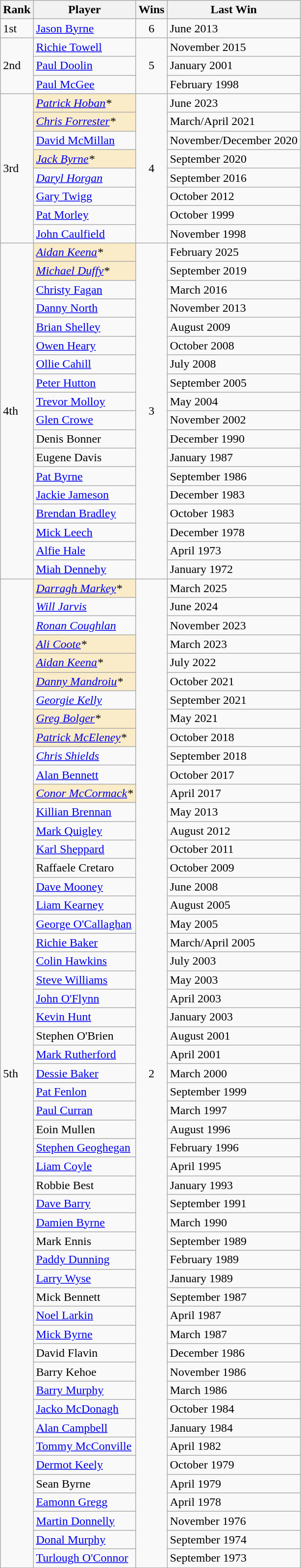<table class="wikitable">
<tr>
<th>Rank</th>
<th>Player</th>
<th>Wins</th>
<th>Last Win</th>
</tr>
<tr>
<td style="border-top:1px solid silver">1st</td>
<td><a href='#'>Jason Byrne</a></td>
<td style="text-align:center; border-top:1px solid silver">6</td>
<td>June 2013</td>
</tr>
<tr>
<td rowspan="3" style="border-top:1px solid silver">2nd</td>
<td><a href='#'>Richie Towell</a></td>
<td rowspan="3" style="text-align:center; border-top:1px solid silver">5</td>
<td>November 2015</td>
</tr>
<tr>
<td><a href='#'>Paul Doolin</a></td>
<td>January 2001</td>
</tr>
<tr>
<td><a href='#'>Paul McGee</a></td>
<td>February 1998</td>
</tr>
<tr>
<td rowspan="8" style="border-top:1px solid silver">3rd</td>
<td bgcolor="#faecc8"><em><a href='#'>Patrick Hoban</a>*</em></td>
<td rowspan="8" style="text-align:center; border-top:1px solid silver">4</td>
<td>June 2023</td>
</tr>
<tr>
<td bgcolor="#faecc8"><em><a href='#'>Chris Forrester</a>*</em></td>
<td>March/April 2021</td>
</tr>
<tr>
<td><a href='#'>David McMillan</a></td>
<td>November/December 2020</td>
</tr>
<tr>
<td bgcolor="#faecc8"><em><a href='#'>Jack Byrne</a>*</em></td>
<td>September 2020</td>
</tr>
<tr>
<td><em><a href='#'>Daryl Horgan</a></em></td>
<td>September 2016</td>
</tr>
<tr>
<td><a href='#'>Gary Twigg</a></td>
<td>October 2012</td>
</tr>
<tr>
<td><a href='#'>Pat Morley</a></td>
<td>October 1999</td>
</tr>
<tr>
<td><a href='#'>John Caulfield</a></td>
<td>November 1998</td>
</tr>
<tr>
<td rowspan="18" style="border-top:1px solid silver">4th</td>
<td bgcolor="#faecc8"><em><a href='#'>Aidan Keena</a>*</em></td>
<td rowspan="18" style="text-align:center; border-top:1px solid silver">3</td>
<td>February 2025</td>
</tr>
<tr>
<td bgcolor="#faecc8"><em><a href='#'>Michael Duffy</a>*</em></td>
<td>September 2019</td>
</tr>
<tr>
<td><a href='#'>Christy Fagan</a></td>
<td>March 2016</td>
</tr>
<tr>
<td><a href='#'>Danny North</a></td>
<td>November 2013</td>
</tr>
<tr>
<td><a href='#'>Brian Shelley</a></td>
<td>August 2009</td>
</tr>
<tr>
<td><a href='#'>Owen Heary</a></td>
<td>October 2008</td>
</tr>
<tr>
<td><a href='#'>Ollie Cahill</a></td>
<td>July 2008</td>
</tr>
<tr>
<td><a href='#'>Peter Hutton</a></td>
<td>September 2005</td>
</tr>
<tr>
<td><a href='#'>Trevor Molloy</a></td>
<td>May 2004</td>
</tr>
<tr>
<td><a href='#'>Glen Crowe</a></td>
<td>November 2002</td>
</tr>
<tr>
<td>Denis Bonner</td>
<td>December 1990</td>
</tr>
<tr>
<td>Eugene Davis</td>
<td>January 1987</td>
</tr>
<tr>
<td><a href='#'>Pat Byrne</a></td>
<td>September 1986</td>
</tr>
<tr>
<td><a href='#'>Jackie Jameson</a></td>
<td>December 1983</td>
</tr>
<tr>
<td><a href='#'>Brendan Bradley</a></td>
<td>October 1983</td>
</tr>
<tr>
<td><a href='#'>Mick Leech</a></td>
<td>December 1978</td>
</tr>
<tr>
<td><a href='#'>Alfie Hale</a></td>
<td>April 1973</td>
</tr>
<tr>
<td><a href='#'>Miah Dennehy</a></td>
<td>January 1972</td>
</tr>
<tr>
<td rowspan="53" style="border-top:1px solid silver">5th</td>
<td bgcolor="#faecc8"><em><a href='#'>Darragh Markey</a>*</em></td>
<td rowspan="53" style="text-align:center; border-top:1px solid silver">2</td>
<td>March 2025</td>
</tr>
<tr>
<td><em><a href='#'>Will Jarvis</a></em></td>
<td>June 2024</td>
</tr>
<tr>
<td><em><a href='#'>Ronan Coughlan</a></em></td>
<td>November 2023</td>
</tr>
<tr>
<td bgcolor="#faecc8"><em><a href='#'>Ali Coote</a>*</em></td>
<td>March 2023</td>
</tr>
<tr>
<td bgcolor="#faecc8"><em><a href='#'>Aidan Keena</a>*</em></td>
<td>July 2022</td>
</tr>
<tr>
<td bgcolor="#faecc8"><em><a href='#'>Danny Mandroiu</a>*</em></td>
<td>October 2021</td>
</tr>
<tr>
<td><em><a href='#'>Georgie Kelly</a></em></td>
<td>September 2021</td>
</tr>
<tr>
<td bgcolor="#faecc8"><em><a href='#'>Greg Bolger</a>*</em></td>
<td>May 2021</td>
</tr>
<tr>
<td bgcolor="#faecc8"><em><a href='#'>Patrick McEleney</a>*</em></td>
<td>October 2018</td>
</tr>
<tr>
<td><em><a href='#'>Chris Shields</a></em></td>
<td>September 2018</td>
</tr>
<tr>
<td><a href='#'>Alan Bennett</a></td>
<td>October 2017</td>
</tr>
<tr>
<td bgcolor="#faecc8"><em><a href='#'>Conor McCormack</a>*</em></td>
<td>April 2017</td>
</tr>
<tr>
<td><a href='#'>Killian Brennan</a></td>
<td>May 2013</td>
</tr>
<tr>
<td><a href='#'>Mark Quigley</a></td>
<td>August 2012</td>
</tr>
<tr>
<td><a href='#'>Karl Sheppard</a></td>
<td>October 2011</td>
</tr>
<tr>
<td>Raffaele Cretaro</td>
<td>October 2009</td>
</tr>
<tr>
<td><a href='#'>Dave Mooney</a></td>
<td>June 2008</td>
</tr>
<tr>
<td><a href='#'>Liam Kearney</a></td>
<td>August 2005</td>
</tr>
<tr>
<td><a href='#'>George O'Callaghan</a></td>
<td>May 2005</td>
</tr>
<tr>
<td><a href='#'>Richie Baker</a></td>
<td>March/April 2005</td>
</tr>
<tr>
<td><a href='#'>Colin Hawkins</a></td>
<td>July 2003</td>
</tr>
<tr>
<td><a href='#'>Steve Williams</a></td>
<td>May 2003</td>
</tr>
<tr>
<td><a href='#'>John O'Flynn</a></td>
<td>April 2003</td>
</tr>
<tr>
<td><a href='#'>Kevin Hunt</a></td>
<td>January 2003</td>
</tr>
<tr>
<td>Stephen O'Brien</td>
<td>August 2001</td>
</tr>
<tr>
<td><a href='#'>Mark Rutherford</a></td>
<td>April 2001</td>
</tr>
<tr>
<td><a href='#'>Dessie Baker</a></td>
<td>March 2000</td>
</tr>
<tr>
<td><a href='#'>Pat Fenlon</a></td>
<td>September 1999</td>
</tr>
<tr>
<td><a href='#'>Paul Curran</a></td>
<td>March 1997</td>
</tr>
<tr>
<td>Eoin Mullen</td>
<td>August 1996</td>
</tr>
<tr>
<td><a href='#'>Stephen Geoghegan</a></td>
<td>February 1996</td>
</tr>
<tr>
<td><a href='#'>Liam Coyle</a></td>
<td>April 1995</td>
</tr>
<tr>
<td>Robbie Best</td>
<td>January 1993</td>
</tr>
<tr>
<td><a href='#'>Dave Barry</a></td>
<td>September 1991</td>
</tr>
<tr>
<td><a href='#'>Damien Byrne</a></td>
<td>March 1990</td>
</tr>
<tr>
<td>Mark Ennis</td>
<td>September 1989</td>
</tr>
<tr>
<td><a href='#'>Paddy Dunning</a></td>
<td>February 1989</td>
</tr>
<tr>
<td><a href='#'>Larry Wyse</a></td>
<td>January 1989</td>
</tr>
<tr>
<td>Mick Bennett</td>
<td>September 1987</td>
</tr>
<tr>
<td><a href='#'>Noel Larkin</a></td>
<td>April 1987</td>
</tr>
<tr>
<td><a href='#'>Mick Byrne</a></td>
<td>March 1987</td>
</tr>
<tr>
<td>David Flavin</td>
<td>December 1986</td>
</tr>
<tr>
<td>Barry Kehoe</td>
<td>November 1986</td>
</tr>
<tr>
<td><a href='#'>Barry Murphy</a></td>
<td>March 1986</td>
</tr>
<tr>
<td><a href='#'>Jacko McDonagh</a></td>
<td>October 1984</td>
</tr>
<tr>
<td><a href='#'>Alan Campbell</a></td>
<td>January 1984</td>
</tr>
<tr>
<td><a href='#'>Tommy McConville</a></td>
<td>April 1982</td>
</tr>
<tr>
<td><a href='#'>Dermot Keely</a></td>
<td>October 1979</td>
</tr>
<tr>
<td>Sean Byrne</td>
<td>April 1979</td>
</tr>
<tr>
<td><a href='#'>Eamonn Gregg</a></td>
<td>April 1978</td>
</tr>
<tr>
<td><a href='#'>Martin Donnelly</a></td>
<td>November 1976</td>
</tr>
<tr>
<td><a href='#'>Donal Murphy</a></td>
<td>September 1974</td>
</tr>
<tr>
<td><a href='#'>Turlough O'Connor</a></td>
<td>September 1973</td>
</tr>
</table>
